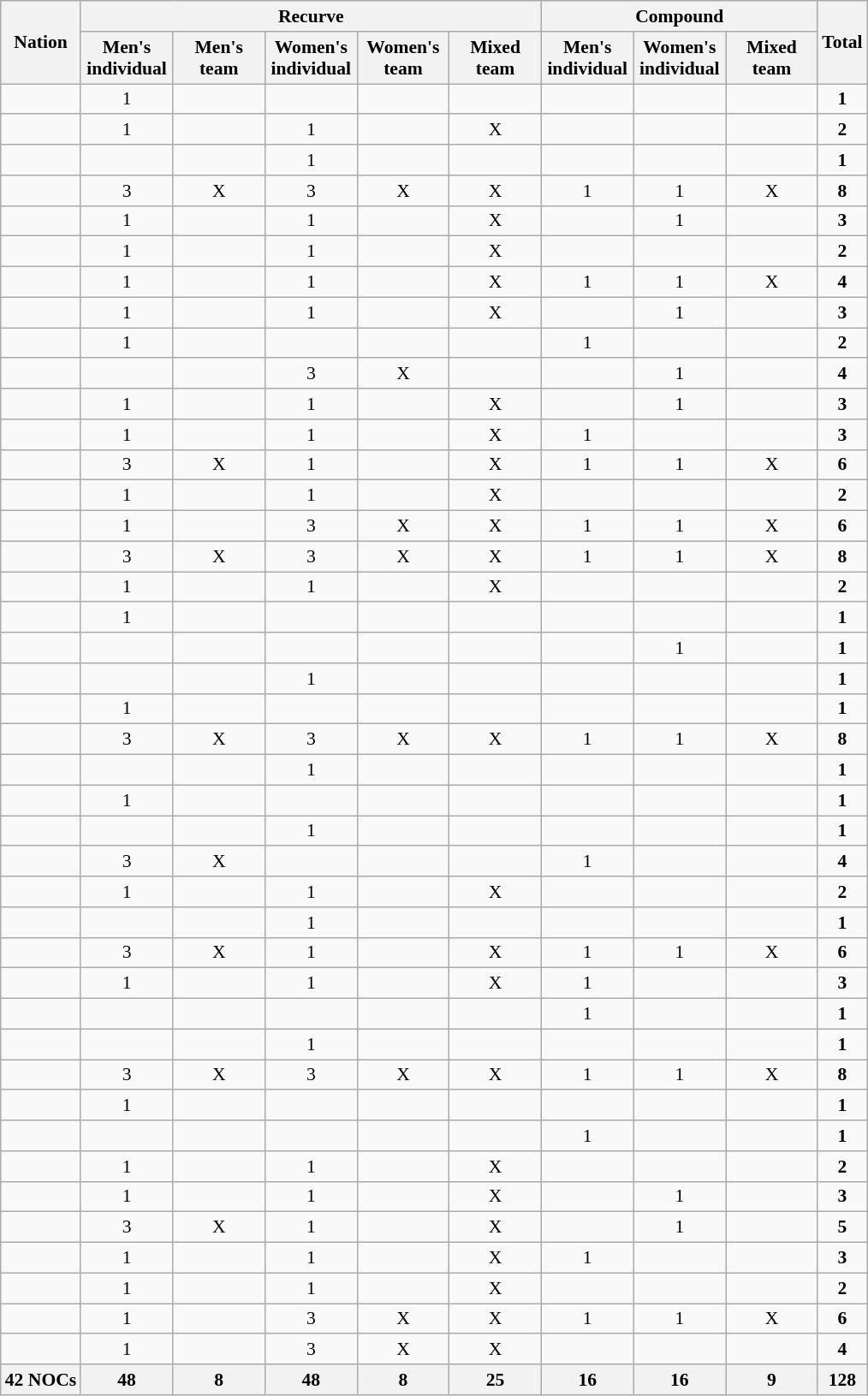<table class="wikitable" style="text-align:center; font-size:90%">
<tr>
<th rowspan=2 align=left>Nation</th>
<th colspan=5>Recurve</th>
<th colspan=3>Compound</th>
<th rowspan=2>Total</th>
</tr>
<tr>
<th width=65>Men's<br>individual</th>
<th width=65>Men's<br>team</th>
<th width=65>Women's<br>individual</th>
<th width=65>Women's<br>team</th>
<th width=65>Mixed<br>team</th>
<th width=65>Men's<br>individual</th>
<th width=65>Women's<br>individual</th>
<th width=65>Mixed<br>team</th>
</tr>
<tr>
<td align=left></td>
<td>1</td>
<td></td>
<td></td>
<td></td>
<td></td>
<td></td>
<td></td>
<td></td>
<td><strong>1</strong></td>
</tr>
<tr>
<td align=left></td>
<td>1</td>
<td></td>
<td>1</td>
<td></td>
<td>X</td>
<td></td>
<td></td>
<td></td>
<td><strong>2</strong></td>
</tr>
<tr>
<td align=left></td>
<td></td>
<td></td>
<td>1</td>
<td></td>
<td></td>
<td></td>
<td></td>
<td></td>
<td><strong>1</strong></td>
</tr>
<tr>
<td align=left></td>
<td>3</td>
<td>X</td>
<td>3</td>
<td>X</td>
<td>X</td>
<td>1</td>
<td>1</td>
<td>X</td>
<td><strong>8</strong></td>
</tr>
<tr>
<td align=left></td>
<td>1</td>
<td></td>
<td>1</td>
<td></td>
<td>X</td>
<td></td>
<td>1</td>
<td></td>
<td><strong>3</strong></td>
</tr>
<tr>
<td align=left></td>
<td>1</td>
<td></td>
<td>1</td>
<td></td>
<td>X</td>
<td></td>
<td></td>
<td></td>
<td><strong>2</strong></td>
</tr>
<tr>
<td align=left></td>
<td>1</td>
<td></td>
<td>1</td>
<td></td>
<td>X</td>
<td>1</td>
<td>1</td>
<td>X</td>
<td><strong>4</strong></td>
</tr>
<tr>
<td align=left></td>
<td>1</td>
<td></td>
<td>1</td>
<td></td>
<td>X</td>
<td></td>
<td>1</td>
<td></td>
<td><strong>3</strong></td>
</tr>
<tr>
<td align=left></td>
<td>1</td>
<td></td>
<td></td>
<td></td>
<td></td>
<td>1</td>
<td></td>
<td></td>
<td><strong>2</strong></td>
</tr>
<tr>
<td align=left></td>
<td></td>
<td></td>
<td>3</td>
<td>X</td>
<td></td>
<td></td>
<td>1</td>
<td></td>
<td><strong>4</strong></td>
</tr>
<tr>
<td align=left></td>
<td>1</td>
<td></td>
<td>1</td>
<td></td>
<td>X</td>
<td></td>
<td>1</td>
<td></td>
<td><strong>3</strong></td>
</tr>
<tr>
<td align=left></td>
<td>1</td>
<td></td>
<td>1</td>
<td></td>
<td>X</td>
<td>1</td>
<td></td>
<td></td>
<td><strong>3</strong></td>
</tr>
<tr>
<td align=left></td>
<td>3</td>
<td>X</td>
<td>1</td>
<td></td>
<td>X</td>
<td>1</td>
<td>1</td>
<td>X</td>
<td><strong>6</strong></td>
</tr>
<tr>
<td align=left></td>
<td>1</td>
<td></td>
<td>1</td>
<td></td>
<td>X</td>
<td></td>
<td></td>
<td></td>
<td><strong>2</strong></td>
</tr>
<tr>
<td align=left></td>
<td>1</td>
<td></td>
<td>3</td>
<td>X</td>
<td>X</td>
<td>1</td>
<td>1</td>
<td>X</td>
<td><strong>6</strong></td>
</tr>
<tr>
<td align=left></td>
<td>3</td>
<td>X</td>
<td>3</td>
<td>X</td>
<td>X</td>
<td>1</td>
<td>1</td>
<td>X</td>
<td><strong>8</strong></td>
</tr>
<tr>
<td align=left></td>
<td>1</td>
<td></td>
<td>1</td>
<td></td>
<td>X</td>
<td></td>
<td></td>
<td></td>
<td><strong>2</strong></td>
</tr>
<tr>
<td align=left></td>
<td>1</td>
<td></td>
<td></td>
<td></td>
<td></td>
<td></td>
<td></td>
<td></td>
<td><strong>1</strong></td>
</tr>
<tr>
<td align=left></td>
<td></td>
<td></td>
<td></td>
<td></td>
<td></td>
<td></td>
<td>1</td>
<td></td>
<td><strong>1</strong></td>
</tr>
<tr>
<td align=left></td>
<td></td>
<td></td>
<td>1</td>
<td></td>
<td></td>
<td></td>
<td></td>
<td></td>
<td><strong>1</strong></td>
</tr>
<tr>
<td align=left></td>
<td>1</td>
<td></td>
<td></td>
<td></td>
<td></td>
<td></td>
<td></td>
<td></td>
<td><strong>1</strong></td>
</tr>
<tr>
<td align=left></td>
<td>3</td>
<td>X</td>
<td>3</td>
<td>X</td>
<td>X</td>
<td>1</td>
<td>1</td>
<td>X</td>
<td><strong>8</strong></td>
</tr>
<tr>
<td align=left></td>
<td></td>
<td></td>
<td>1</td>
<td></td>
<td></td>
<td></td>
<td></td>
<td></td>
<td><strong>1</strong></td>
</tr>
<tr>
<td align=left></td>
<td>1</td>
<td></td>
<td></td>
<td></td>
<td></td>
<td></td>
<td></td>
<td></td>
<td><strong>1</strong></td>
</tr>
<tr>
<td align=left></td>
<td></td>
<td></td>
<td>1</td>
<td></td>
<td></td>
<td></td>
<td></td>
<td></td>
<td><strong>1</strong></td>
</tr>
<tr>
<td align=left></td>
<td>3</td>
<td>X</td>
<td></td>
<td></td>
<td></td>
<td>1</td>
<td></td>
<td></td>
<td><strong>4</strong></td>
</tr>
<tr>
<td align=left></td>
<td>1</td>
<td></td>
<td>1</td>
<td></td>
<td>X</td>
<td></td>
<td></td>
<td></td>
<td><strong>2</strong></td>
</tr>
<tr>
<td align=left></td>
<td></td>
<td></td>
<td>1</td>
<td></td>
<td></td>
<td></td>
<td></td>
<td></td>
<td><strong>1</strong></td>
</tr>
<tr>
<td align=left></td>
<td>3</td>
<td>X</td>
<td>1</td>
<td></td>
<td>X</td>
<td>1</td>
<td>1</td>
<td>X</td>
<td><strong>6</strong></td>
</tr>
<tr>
<td align=left></td>
<td>1</td>
<td></td>
<td>1</td>
<td></td>
<td>X</td>
<td>1</td>
<td></td>
<td></td>
<td><strong>3</strong></td>
</tr>
<tr>
<td align=left></td>
<td></td>
<td></td>
<td></td>
<td></td>
<td></td>
<td>1</td>
<td></td>
<td></td>
<td><strong>1</strong></td>
</tr>
<tr>
<td align=left></td>
<td></td>
<td></td>
<td>1</td>
<td></td>
<td></td>
<td></td>
<td></td>
<td></td>
<td><strong>1</strong></td>
</tr>
<tr>
<td align=left></td>
<td>3</td>
<td>X</td>
<td>3</td>
<td>X</td>
<td>X</td>
<td>1</td>
<td>1</td>
<td>X</td>
<td><strong>8</strong></td>
</tr>
<tr>
<td align=left></td>
<td>1</td>
<td></td>
<td></td>
<td></td>
<td></td>
<td></td>
<td></td>
<td></td>
<td><strong>1</strong></td>
</tr>
<tr>
<td align=left></td>
<td></td>
<td></td>
<td></td>
<td></td>
<td></td>
<td>1</td>
<td></td>
<td></td>
<td><strong>1</strong></td>
</tr>
<tr>
<td align=left></td>
<td>1</td>
<td></td>
<td>1</td>
<td></td>
<td>X</td>
<td></td>
<td></td>
<td></td>
<td><strong>2</strong></td>
</tr>
<tr>
<td align=left></td>
<td>1</td>
<td></td>
<td>1</td>
<td></td>
<td>X</td>
<td></td>
<td>1</td>
<td></td>
<td><strong>3</strong></td>
</tr>
<tr>
<td align=left></td>
<td>3</td>
<td>X</td>
<td>1</td>
<td></td>
<td>X</td>
<td></td>
<td>1</td>
<td></td>
<td><strong>5</strong></td>
</tr>
<tr>
<td align=left></td>
<td>1</td>
<td></td>
<td>1</td>
<td></td>
<td>X</td>
<td>1</td>
<td></td>
<td></td>
<td><strong>3</strong></td>
</tr>
<tr>
<td align=left></td>
<td>1</td>
<td></td>
<td>1</td>
<td></td>
<td>X</td>
<td></td>
<td></td>
<td></td>
<td><strong>2</strong></td>
</tr>
<tr>
<td align=left></td>
<td>1</td>
<td></td>
<td>3</td>
<td>X</td>
<td>X</td>
<td>1</td>
<td>1</td>
<td>X</td>
<td><strong>6</strong></td>
</tr>
<tr>
<td align=left></td>
<td>1</td>
<td></td>
<td>3</td>
<td>X</td>
<td>X</td>
<td></td>
<td></td>
<td></td>
<td><strong>4</strong></td>
</tr>
<tr>
<th>42 NOCs</th>
<th>48</th>
<th>8</th>
<th>48</th>
<th>8</th>
<th>25</th>
<th>16</th>
<th>16</th>
<th>9</th>
<th>128</th>
</tr>
</table>
